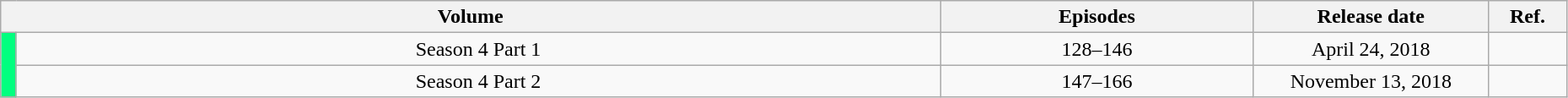<table class="wikitable" style="text-align: center; width: 98%;">
<tr>
<th colspan="2">Volume</th>
<th width="20%">Episodes</th>
<th width="15%">Release date</th>
<th width="5%">Ref.</th>
</tr>
<tr>
<td rowspan="2" width="1%" style="background: #00FF7F;"></td>
<td>Season 4 Part 1</td>
<td>128–146</td>
<td>April 24, 2018</td>
<td></td>
</tr>
<tr>
<td>Season 4 Part 2</td>
<td>147–166</td>
<td>November 13, 2018</td>
<td></td>
</tr>
</table>
